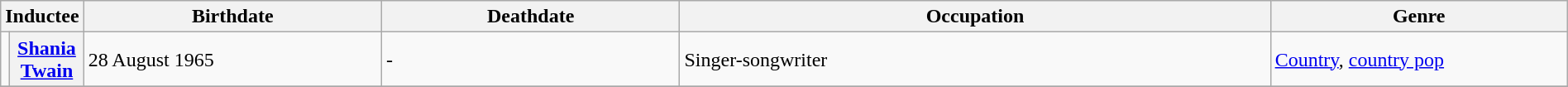<table class="wikitable" width="100%">
<tr>
<th colspan=2>Inductee</th>
<th width="20%">Birthdate</th>
<th width="20%">Deathdate</th>
<th width="40%">Occupation</th>
<th width="40%">Genre</th>
</tr>
<tr>
<td></td>
<th><a href='#'>Shania Twain</a></th>
<td>28 August 1965</td>
<td>-</td>
<td>Singer-songwriter</td>
<td><a href='#'>Country</a>, <a href='#'>country pop</a></td>
</tr>
<tr>
</tr>
</table>
